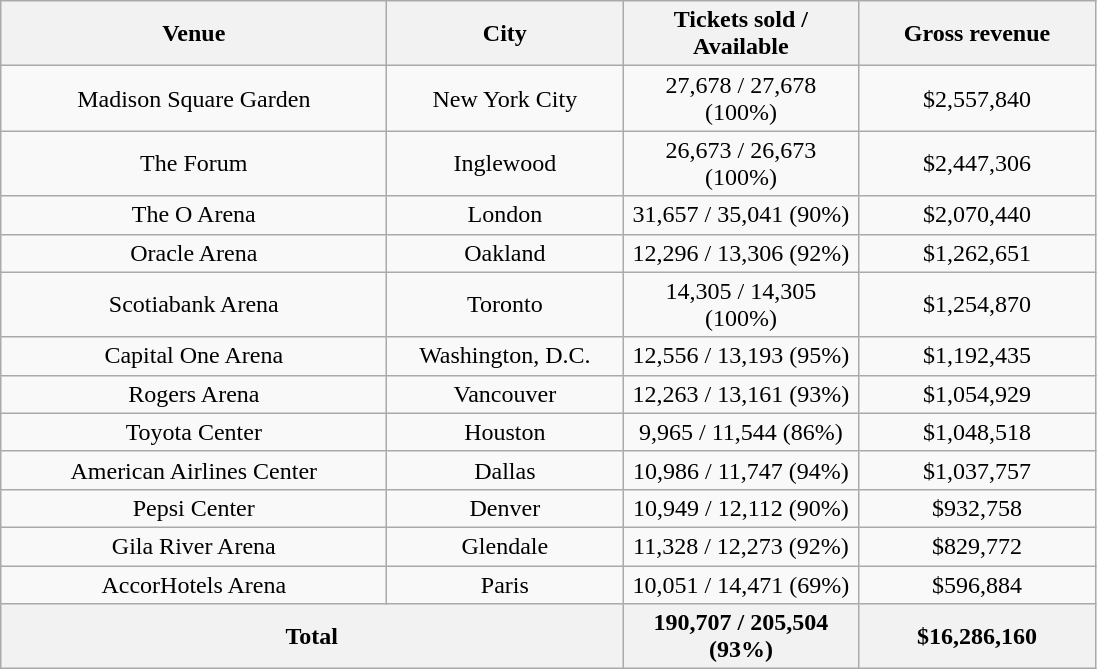<table class="wikitable" style="text-align:center">
<tr>
<th style="width:250px;">Venue</th>
<th style="width:150px;">City</th>
<th style="width:150px;">Tickets sold / Available</th>
<th style="width:150px;">Gross revenue</th>
</tr>
<tr>
<td>Madison Square Garden</td>
<td>New York City</td>
<td>27,678 / 27,678 (100%)</td>
<td>$2,557,840</td>
</tr>
<tr>
<td>The Forum</td>
<td>Inglewood</td>
<td>26,673 / 26,673 (100%)</td>
<td>$2,447,306</td>
</tr>
<tr>
<td>The O Arena</td>
<td>London</td>
<td>31,657 / 35,041 (90%)</td>
<td>$2,070,440</td>
</tr>
<tr>
<td>Oracle Arena</td>
<td>Oakland</td>
<td>12,296 / 13,306 (92%)</td>
<td>$1,262,651</td>
</tr>
<tr>
<td>Scotiabank Arena</td>
<td>Toronto</td>
<td>14,305 / 14,305 (100%)</td>
<td>$1,254,870</td>
</tr>
<tr>
<td>Capital One Arena</td>
<td>Washington, D.C.</td>
<td>12,556 / 13,193 (95%)</td>
<td>$1,192,435</td>
</tr>
<tr>
<td>Rogers Arena</td>
<td>Vancouver</td>
<td>12,263 / 13,161 (93%)</td>
<td>$1,054,929</td>
</tr>
<tr>
<td>Toyota Center</td>
<td>Houston</td>
<td>9,965 / 11,544 (86%)</td>
<td>$1,048,518</td>
</tr>
<tr>
<td>American Airlines Center</td>
<td>Dallas</td>
<td>10,986 / 11,747 (94%)</td>
<td>$1,037,757</td>
</tr>
<tr>
<td>Pepsi Center</td>
<td>Denver</td>
<td>10,949 / 12,112 (90%)</td>
<td>$932,758</td>
</tr>
<tr>
<td>Gila River Arena</td>
<td>Glendale</td>
<td>11,328 / 12,273 (92%)</td>
<td>$829,772</td>
</tr>
<tr>
<td>AccorHotels Arena</td>
<td>Paris</td>
<td>10,051 / 14,471 (69%)</td>
<td>$596,884</td>
</tr>
<tr>
<th colspan="2">Total</th>
<th>190,707 / 205,504 (93%)</th>
<th>$16,286,160</th>
</tr>
</table>
